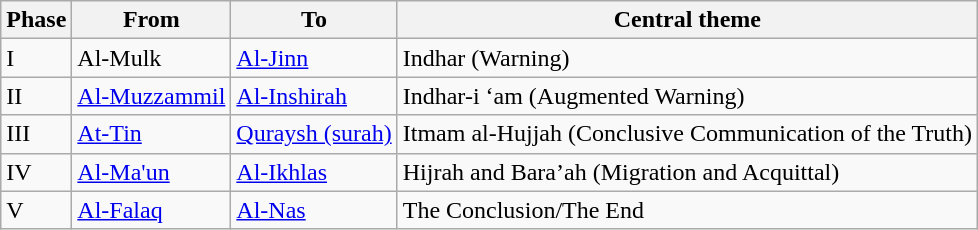<table class="wikitable">
<tr>
<th>Phase</th>
<th>From</th>
<th>To</th>
<th>Central theme</th>
</tr>
<tr>
<td>I</td>
<td>Al-Mulk </td>
<td><a href='#'>Al-Jinn</a> </td>
<td>Indhar (Warning)</td>
</tr>
<tr>
<td>II</td>
<td><a href='#'>Al-Muzzammil</a> </td>
<td><a href='#'>Al-Inshirah</a> </td>
<td>Indhar-i ‘am (Augmented Warning)</td>
</tr>
<tr>
<td>III</td>
<td><a href='#'>At-Tin</a> </td>
<td><a href='#'>Quraysh (surah)</a> </td>
<td>Itmam al-Hujjah (Conclusive Communication of the Truth)</td>
</tr>
<tr>
<td>IV</td>
<td><a href='#'>Al-Ma'un</a> </td>
<td><a href='#'>Al-Ikhlas</a> </td>
<td>Hijrah and Bara’ah (Migration and Acquittal)</td>
</tr>
<tr>
<td>V</td>
<td><a href='#'>Al-Falaq</a> </td>
<td><a href='#'>Al-Nas</a> </td>
<td>The Conclusion/The End</td>
</tr>
</table>
